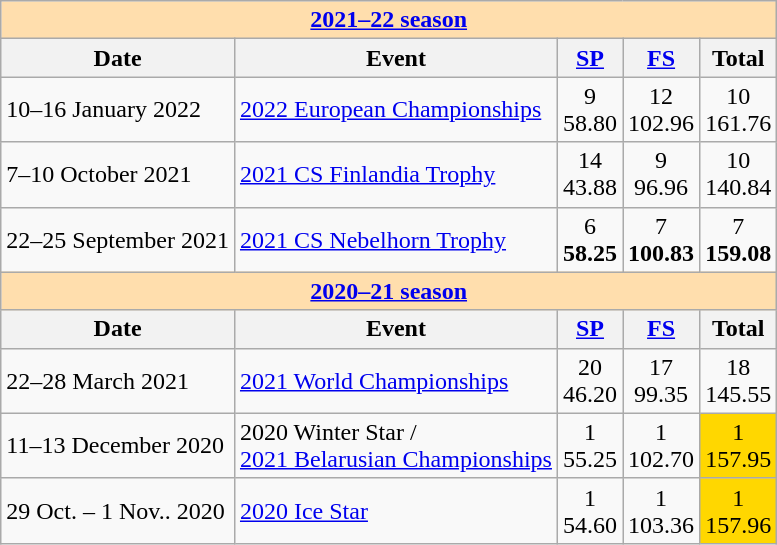<table class="wikitable">
<tr>
<th style="background-color: #ffdead;" colspan=5><a href='#'>2021–22 season</a></th>
</tr>
<tr>
<th>Date</th>
<th>Event</th>
<th><a href='#'>SP</a></th>
<th><a href='#'>FS</a></th>
<th>Total</th>
</tr>
<tr>
<td>10–16 January 2022</td>
<td><a href='#'>2022 European Championships</a></td>
<td align=center>9 <br> 58.80</td>
<td align=center>12 <br> 102.96</td>
<td align=center>10 <br> 161.76</td>
</tr>
<tr>
<td>7–10 October 2021</td>
<td><a href='#'>2021 CS Finlandia Trophy</a></td>
<td align=center>14 <br> 43.88</td>
<td align=center>9 <br> 96.96</td>
<td align=center>10 <br> 140.84</td>
</tr>
<tr>
<td>22–25 September 2021</td>
<td><a href='#'>2021 CS Nebelhorn Trophy</a></td>
<td align=center>6 <br> <strong>58.25</strong></td>
<td align=center>7 <br> <strong>100.83</strong></td>
<td align=center>7 <br> <strong>159.08</strong></td>
</tr>
<tr>
<td style="background-color: #ffdead; " colspan=5 align=center><a href='#'><strong>2020–21 season</strong></a></td>
</tr>
<tr>
<th>Date</th>
<th>Event</th>
<th><a href='#'>SP</a></th>
<th><a href='#'>FS</a></th>
<th>Total</th>
</tr>
<tr>
<td>22–28 March 2021</td>
<td><a href='#'>2021 World Championships</a></td>
<td align=center>20 <br> 46.20</td>
<td align=center>17 <br> 99.35</td>
<td align=center>18 <br> 145.55</td>
</tr>
<tr>
<td>11–13 December 2020</td>
<td>2020 Winter Star / <br> <a href='#'>2021 Belarusian Championships</a></td>
<td align=center>1 <br> 55.25</td>
<td align=center>1 <br> 102.70</td>
<td align=center bgcolor=gold>1 <br> 157.95</td>
</tr>
<tr>
<td>29 Oct. – 1 Nov.. 2020</td>
<td><a href='#'>2020 Ice Star</a></td>
<td align=center>1 <br> 54.60</td>
<td align=center>1 <br> 103.36</td>
<td align=center bgcolor=gold>1 <br> 157.96</td>
</tr>
</table>
